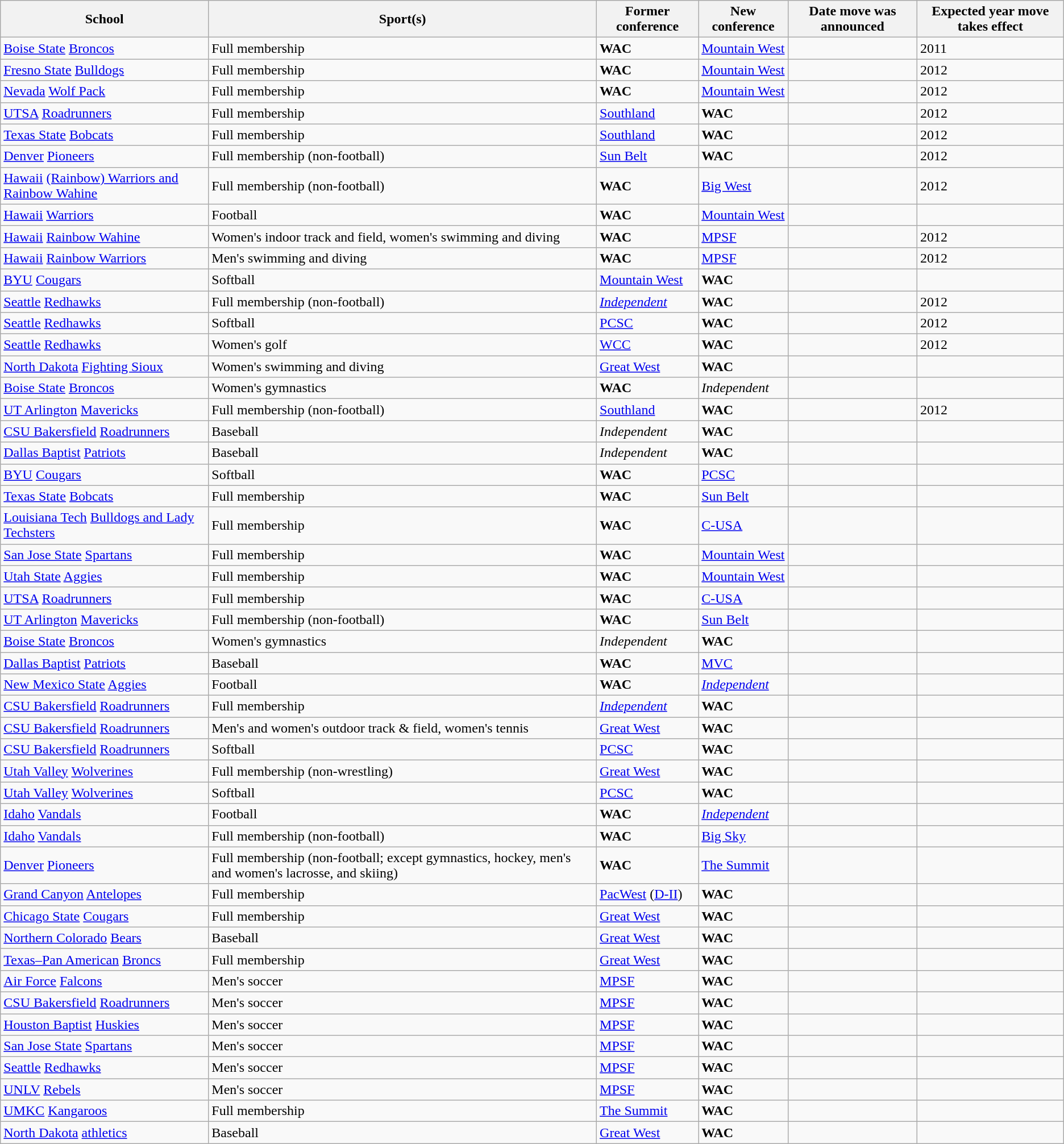<table class="wikitable sortable">
<tr>
<th>School</th>
<th>Sport(s)</th>
<th>Former conference</th>
<th>New conference</th>
<th>Date move was announced</th>
<th>Expected year move takes effect</th>
</tr>
<tr>
<td><a href='#'>Boise State</a> <a href='#'>Broncos</a></td>
<td>Full membership</td>
<td><strong>WAC</strong></td>
<td><a href='#'>Mountain West</a></td>
<td></td>
<td>2011</td>
</tr>
<tr>
<td><a href='#'>Fresno State</a> <a href='#'>Bulldogs</a></td>
<td>Full membership</td>
<td><strong>WAC</strong></td>
<td><a href='#'>Mountain West</a></td>
<td></td>
<td>2012</td>
</tr>
<tr>
<td><a href='#'>Nevada</a> <a href='#'>Wolf Pack</a></td>
<td>Full membership</td>
<td><strong>WAC</strong></td>
<td><a href='#'>Mountain West</a></td>
<td></td>
<td>2012</td>
</tr>
<tr>
<td><a href='#'>UTSA</a> <a href='#'>Roadrunners</a></td>
<td>Full membership</td>
<td><a href='#'>Southland</a></td>
<td><strong>WAC</strong></td>
<td></td>
<td>2012</td>
</tr>
<tr>
<td><a href='#'>Texas State</a> <a href='#'>Bobcats</a></td>
<td>Full membership</td>
<td><a href='#'>Southland</a></td>
<td><strong>WAC</strong></td>
<td></td>
<td>2012</td>
</tr>
<tr>
<td><a href='#'>Denver</a> <a href='#'>Pioneers</a></td>
<td>Full membership (non-football)</td>
<td><a href='#'>Sun Belt</a></td>
<td><strong>WAC</strong></td>
<td></td>
<td>2012</td>
</tr>
<tr>
<td><a href='#'>Hawaii</a> <a href='#'>(Rainbow) Warriors and Rainbow Wahine</a></td>
<td>Full membership (non-football)</td>
<td><strong>WAC</strong></td>
<td><a href='#'>Big West</a></td>
<td></td>
<td>2012</td>
</tr>
<tr>
<td><a href='#'>Hawaii</a> <a href='#'>Warriors</a></td>
<td>Football</td>
<td><strong>WAC</strong></td>
<td><a href='#'>Mountain West</a></td>
<td></td>
<td></td>
</tr>
<tr>
<td><a href='#'>Hawaii</a> <a href='#'>Rainbow Wahine</a></td>
<td>Women's indoor track and field, women's swimming and diving</td>
<td><strong>WAC</strong></td>
<td><a href='#'>MPSF</a></td>
<td></td>
<td>2012</td>
</tr>
<tr>
<td><a href='#'>Hawaii</a> <a href='#'>Rainbow Warriors</a></td>
<td>Men's swimming and diving</td>
<td><strong>WAC</strong></td>
<td><a href='#'>MPSF</a></td>
<td></td>
<td>2012</td>
</tr>
<tr>
<td><a href='#'>BYU</a> <a href='#'>Cougars</a></td>
<td>Softball</td>
<td><a href='#'>Mountain West</a></td>
<td><strong>WAC</strong></td>
<td></td>
<td></td>
</tr>
<tr>
<td><a href='#'>Seattle</a> <a href='#'>Redhawks</a></td>
<td>Full membership (non-football)</td>
<td><em><a href='#'>Independent</a></em></td>
<td><strong>WAC</strong></td>
<td></td>
<td>2012</td>
</tr>
<tr>
<td><a href='#'>Seattle</a> <a href='#'>Redhawks</a></td>
<td>Softball</td>
<td><a href='#'>PCSC</a></td>
<td><strong>WAC</strong></td>
<td></td>
<td>2012</td>
</tr>
<tr>
<td><a href='#'>Seattle</a> <a href='#'>Redhawks</a></td>
<td>Women's golf</td>
<td><a href='#'>WCC</a></td>
<td><strong>WAC</strong></td>
<td></td>
<td>2012</td>
</tr>
<tr>
<td><a href='#'>North Dakota</a> <a href='#'>Fighting Sioux</a></td>
<td>Women's swimming and diving</td>
<td><a href='#'>Great West</a></td>
<td><strong>WAC</strong></td>
<td></td>
<td></td>
</tr>
<tr>
<td><a href='#'>Boise State</a> <a href='#'>Broncos</a></td>
<td>Women's gymnastics</td>
<td><strong>WAC</strong></td>
<td><em>Independent</em></td>
<td></td>
<td></td>
</tr>
<tr>
<td><a href='#'>UT Arlington</a> <a href='#'>Mavericks</a></td>
<td>Full membership (non-football)</td>
<td><a href='#'>Southland</a></td>
<td><strong>WAC</strong></td>
<td></td>
<td>2012</td>
</tr>
<tr>
<td><a href='#'>CSU Bakersfield</a> <a href='#'>Roadrunners</a></td>
<td>Baseball</td>
<td><em>Independent</em></td>
<td><strong>WAC</strong></td>
<td></td>
<td></td>
</tr>
<tr>
<td><a href='#'>Dallas Baptist</a> <a href='#'>Patriots</a></td>
<td>Baseball</td>
<td><em>Independent</em></td>
<td><strong>WAC</strong></td>
<td></td>
<td></td>
</tr>
<tr>
<td><a href='#'>BYU</a> <a href='#'>Cougars</a></td>
<td>Softball</td>
<td><strong>WAC</strong></td>
<td><a href='#'>PCSC</a></td>
<td></td>
<td></td>
</tr>
<tr>
<td><a href='#'>Texas State</a> <a href='#'>Bobcats</a></td>
<td>Full membership</td>
<td><strong>WAC</strong></td>
<td><a href='#'>Sun Belt</a></td>
<td></td>
<td></td>
</tr>
<tr>
<td><a href='#'>Louisiana Tech</a> <a href='#'>Bulldogs and Lady Techsters</a></td>
<td>Full membership</td>
<td><strong>WAC</strong></td>
<td><a href='#'>C-USA</a></td>
<td></td>
<td></td>
</tr>
<tr>
<td><a href='#'>San Jose State</a> <a href='#'>Spartans</a></td>
<td>Full membership</td>
<td><strong>WAC</strong></td>
<td><a href='#'>Mountain West</a></td>
<td></td>
<td></td>
</tr>
<tr>
<td><a href='#'>Utah State</a> <a href='#'>Aggies</a></td>
<td>Full membership</td>
<td><strong>WAC</strong></td>
<td><a href='#'>Mountain West</a></td>
<td></td>
<td></td>
</tr>
<tr>
<td><a href='#'>UTSA</a> <a href='#'>Roadrunners</a></td>
<td>Full membership</td>
<td><strong>WAC</strong></td>
<td><a href='#'>C-USA</a></td>
<td></td>
<td></td>
</tr>
<tr>
<td><a href='#'>UT Arlington</a> <a href='#'>Mavericks</a></td>
<td>Full membership (non-football)</td>
<td><strong>WAC</strong></td>
<td><a href='#'>Sun Belt</a></td>
<td></td>
<td></td>
</tr>
<tr>
<td><a href='#'>Boise State</a> <a href='#'>Broncos</a></td>
<td>Women's gymnastics</td>
<td><em>Independent</em></td>
<td><strong>WAC</strong></td>
<td></td>
<td></td>
</tr>
<tr>
<td><a href='#'>Dallas Baptist</a> <a href='#'>Patriots</a></td>
<td>Baseball</td>
<td><strong>WAC</strong></td>
<td><a href='#'>MVC</a></td>
<td></td>
<td></td>
</tr>
<tr>
<td><a href='#'>New Mexico State</a> <a href='#'>Aggies</a></td>
<td>Football</td>
<td><strong>WAC</strong></td>
<td><em><a href='#'>Independent</a></em></td>
<td></td>
<td></td>
</tr>
<tr>
<td><a href='#'>CSU Bakersfield</a> <a href='#'>Roadrunners</a></td>
<td>Full membership</td>
<td><em><a href='#'>Independent</a></em></td>
<td><strong>WAC</strong></td>
<td></td>
<td></td>
</tr>
<tr>
<td><a href='#'>CSU Bakersfield</a> <a href='#'>Roadrunners</a></td>
<td>Men's and women's outdoor track & field, women's tennis</td>
<td><a href='#'>Great West</a></td>
<td><strong>WAC</strong></td>
<td></td>
<td></td>
</tr>
<tr>
<td><a href='#'>CSU Bakersfield</a> <a href='#'>Roadrunners</a></td>
<td>Softball</td>
<td><a href='#'>PCSC</a></td>
<td><strong>WAC</strong></td>
<td></td>
<td></td>
</tr>
<tr>
<td><a href='#'>Utah Valley</a> <a href='#'>Wolverines</a></td>
<td>Full membership (non-wrestling)</td>
<td><a href='#'>Great West</a></td>
<td><strong>WAC</strong></td>
<td></td>
<td></td>
</tr>
<tr>
<td><a href='#'>Utah Valley</a> <a href='#'>Wolverines</a></td>
<td>Softball</td>
<td><a href='#'>PCSC</a></td>
<td><strong>WAC</strong></td>
<td></td>
<td></td>
</tr>
<tr>
<td><a href='#'>Idaho</a> <a href='#'>Vandals</a></td>
<td>Football</td>
<td><strong>WAC</strong></td>
<td><em><a href='#'>Independent</a></em></td>
<td></td>
<td></td>
</tr>
<tr>
<td><a href='#'>Idaho</a> <a href='#'>Vandals</a></td>
<td>Full membership (non-football)</td>
<td><strong>WAC</strong></td>
<td><a href='#'>Big Sky</a></td>
<td></td>
<td></td>
</tr>
<tr>
<td><a href='#'>Denver</a> <a href='#'>Pioneers</a></td>
<td>Full membership (non-football; except gymnastics, hockey, men's and women's lacrosse, and skiing)</td>
<td><strong>WAC</strong></td>
<td><a href='#'>The Summit</a></td>
<td></td>
<td></td>
</tr>
<tr>
<td><a href='#'>Grand Canyon</a> <a href='#'>Antelopes</a></td>
<td>Full membership</td>
<td><a href='#'>PacWest</a> (<a href='#'>D-II</a>)</td>
<td><strong>WAC</strong></td>
<td></td>
<td></td>
</tr>
<tr>
<td><a href='#'>Chicago State</a> <a href='#'>Cougars</a></td>
<td>Full membership</td>
<td><a href='#'>Great West</a></td>
<td><strong>WAC</strong></td>
<td></td>
<td></td>
</tr>
<tr>
<td><a href='#'>Northern Colorado</a> <a href='#'>Bears</a></td>
<td>Baseball</td>
<td><a href='#'>Great West</a></td>
<td><strong>WAC</strong></td>
<td></td>
<td></td>
</tr>
<tr>
<td><a href='#'>Texas–Pan American</a> <a href='#'>Broncs</a></td>
<td>Full membership</td>
<td><a href='#'>Great West</a></td>
<td><strong>WAC</strong></td>
<td></td>
<td></td>
</tr>
<tr>
<td><a href='#'>Air Force</a> <a href='#'>Falcons</a></td>
<td>Men's soccer</td>
<td><a href='#'>MPSF</a></td>
<td><strong>WAC</strong></td>
<td></td>
<td></td>
</tr>
<tr>
<td><a href='#'>CSU Bakersfield</a> <a href='#'>Roadrunners</a></td>
<td>Men's soccer</td>
<td><a href='#'>MPSF</a></td>
<td><strong>WAC</strong></td>
<td></td>
<td></td>
</tr>
<tr>
<td><a href='#'>Houston Baptist</a> <a href='#'>Huskies</a></td>
<td>Men's soccer</td>
<td><a href='#'>MPSF</a></td>
<td><strong>WAC</strong></td>
<td></td>
<td></td>
</tr>
<tr>
<td><a href='#'>San Jose State</a> <a href='#'>Spartans</a></td>
<td>Men's soccer</td>
<td><a href='#'>MPSF</a></td>
<td><strong>WAC</strong></td>
<td></td>
<td></td>
</tr>
<tr>
<td><a href='#'>Seattle</a> <a href='#'>Redhawks</a></td>
<td>Men's soccer</td>
<td><a href='#'>MPSF</a></td>
<td><strong>WAC</strong></td>
<td></td>
<td></td>
</tr>
<tr>
<td><a href='#'>UNLV</a> <a href='#'>Rebels</a></td>
<td>Men's soccer</td>
<td><a href='#'>MPSF</a></td>
<td><strong>WAC</strong></td>
<td></td>
<td></td>
</tr>
<tr>
<td><a href='#'>UMKC</a> <a href='#'>Kangaroos</a></td>
<td>Full membership</td>
<td><a href='#'>The Summit</a></td>
<td><strong>WAC</strong></td>
<td></td>
<td></td>
</tr>
<tr>
<td><a href='#'>North Dakota</a> <a href='#'>athletics</a></td>
<td>Baseball</td>
<td><a href='#'>Great West</a></td>
<td><strong>WAC</strong></td>
<td></td>
<td></td>
</tr>
</table>
